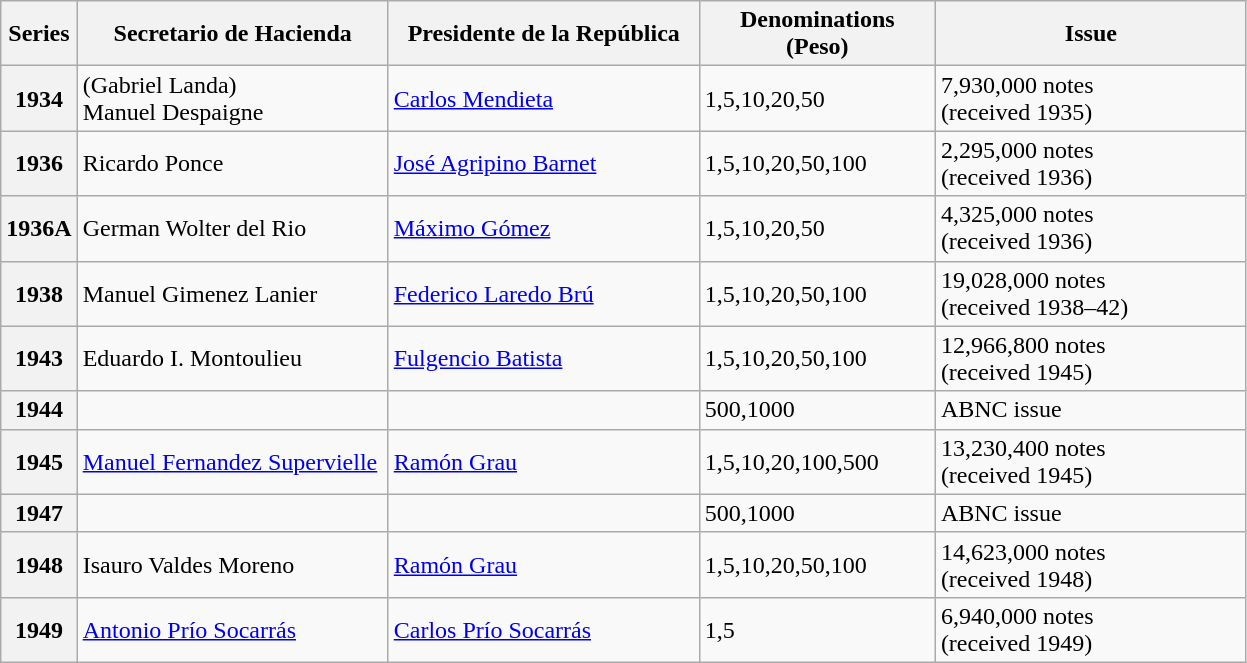<table class="wikitable">
<tr>
<th scope="col" style="width:20px;">Series</th>
<th scope="col" style="width:200px;">Secretario de Hacienda</th>
<th scope="col" style="width:200px;">Presidente de la República</th>
<th scope="col" style="width:150px;">Denominations<br>(Peso)</th>
<th scope="col" style="width:200px;">Issue</th>
</tr>
<tr>
<th scope="row">1934</th>
<td>(Gabriel Landa)<br>Manuel Despaigne</td>
<td><a href='#'>Carlos Mendieta</a></td>
<td>1,5,10,20,50</td>
<td>7,930,000 notes<br>(received 1935)</td>
</tr>
<tr>
<th scope="row">1936<br></th>
<td>Ricardo Ponce</td>
<td><a href='#'>José Agripino Barnet</a></td>
<td>1,5,10,20,50,100</td>
<td>2,295,000 notes<br>(received 1936)</td>
</tr>
<tr>
<th scope="row">1936A</th>
<td>German Wolter del Rio</td>
<td><a href='#'>Máximo Gómez</a></td>
<td>1,5,10,20,50</td>
<td>4,325,000 notes<br>(received 1936)</td>
</tr>
<tr>
<th scope="row">1938</th>
<td>Manuel Gimenez Lanier</td>
<td><a href='#'>Federico Laredo Brú</a></td>
<td>1,5,10,20,50,100</td>
<td>19,028,000 notes<br>(received 1938–42)</td>
</tr>
<tr>
<th scope="row">1943</th>
<td>Eduardo I. Montoulieu</td>
<td><a href='#'>Fulgencio Batista</a></td>
<td>1,5,10,20,50,100</td>
<td>12,966,800 notes<br>(received 1945)</td>
</tr>
<tr>
<th scope="row">1944</th>
<td></td>
<td></td>
<td>500,1000</td>
<td>ABNC issue</td>
</tr>
<tr>
<th scope="row">1945</th>
<td><a href='#'>Manuel Fernandez Supervielle</a></td>
<td><a href='#'>Ramón Grau</a></td>
<td>1,5,10,20,100,500</td>
<td>13,230,400 notes<br>(received 1945)</td>
</tr>
<tr>
<th scope="row">1947</th>
<td></td>
<td></td>
<td>500,1000</td>
<td>ABNC issue</td>
</tr>
<tr>
<th scope="row">1948</th>
<td>Isauro Valdes Moreno</td>
<td><a href='#'>Ramón Grau</a></td>
<td>1,5,10,20,50,100</td>
<td>14,623,000 notes<br>(received 1948)</td>
</tr>
<tr>
<th scope="row">1949</th>
<td><a href='#'>Antonio Prío Socarrás</a></td>
<td><a href='#'>Carlos Prío Socarrás</a></td>
<td>1,5</td>
<td>6,940,000 notes<br>(received 1949)</td>
</tr>
</table>
